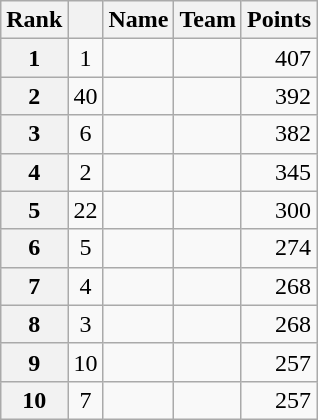<table class="wikitable">
<tr>
<th scope="col">Rank</th>
<th scope="col"></th>
<th scope="col">Name</th>
<th scope="col">Team</th>
<th scope="col">Points</th>
</tr>
<tr>
<th scope="row">1</th>
<td style="text-align:center;">1</td>
<td></td>
<td></td>
<td style="text-align:right;">407</td>
</tr>
<tr>
<th scope="row">2</th>
<td style="text-align:center;">40</td>
<td></td>
<td></td>
<td style="text-align:right;">392</td>
</tr>
<tr>
<th scope="row">3</th>
<td style="text-align:center;">6</td>
<td></td>
<td></td>
<td style="text-align:right;">382</td>
</tr>
<tr>
<th scope="row">4</th>
<td style="text-align:center;">2</td>
<td></td>
<td></td>
<td style="text-align:right;">345</td>
</tr>
<tr>
<th scope="row">5</th>
<td style="text-align:center;">22</td>
<td></td>
<td></td>
<td style="text-align:right;">300</td>
</tr>
<tr>
<th scope="row">6</th>
<td style="text-align:center;">5</td>
<td></td>
<td></td>
<td style="text-align:right;">274</td>
</tr>
<tr>
<th scope="row">7</th>
<td style="text-align:center;">4</td>
<td></td>
<td></td>
<td style="text-align:right;">268</td>
</tr>
<tr>
<th scope="row">8</th>
<td style="text-align:center;">3</td>
<td></td>
<td></td>
<td style="text-align:right;">268</td>
</tr>
<tr>
<th scope="row">9</th>
<td style="text-align:center;">10</td>
<td></td>
<td></td>
<td style="text-align:right;">257</td>
</tr>
<tr>
<th scope="row">10</th>
<td style="text-align:center;">7</td>
<td></td>
<td></td>
<td style="text-align:right;">257</td>
</tr>
</table>
